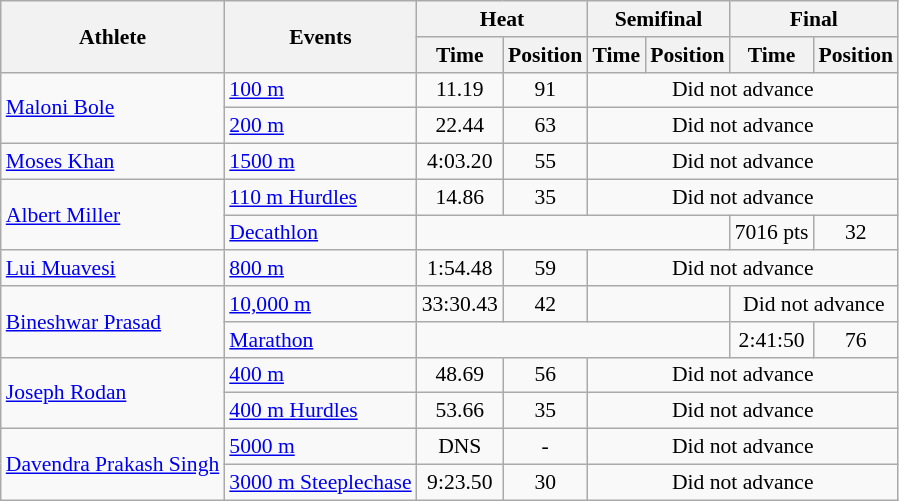<table class=wikitable style="font-size:90%">
<tr>
<th rowspan="2">Athlete</th>
<th rowspan="2">Events</th>
<th colspan="2">Heat</th>
<th colspan="2">Semifinal</th>
<th colspan="2">Final</th>
</tr>
<tr>
<th>Time</th>
<th>Position</th>
<th>Time</th>
<th>Position</th>
<th>Time</th>
<th>Position</th>
</tr>
<tr>
<td rowspan=2><a href='#'>Maloni Bole</a></td>
<td><a href='#'>100 m</a></td>
<td align=center>11.19</td>
<td align=center>91</td>
<td align=center colspan="4">Did not advance</td>
</tr>
<tr>
<td><a href='#'>200 m</a></td>
<td align=center>22.44</td>
<td align=center>63</td>
<td align=center colspan="4">Did not advance</td>
</tr>
<tr>
<td><a href='#'>Moses Khan</a></td>
<td><a href='#'>1500 m</a></td>
<td align=center>4:03.20</td>
<td align=center>55</td>
<td align=center colspan="4">Did not advance</td>
</tr>
<tr>
<td rowspan=2><a href='#'>Albert Miller</a></td>
<td><a href='#'>110 m Hurdles</a></td>
<td align=center>14.86</td>
<td align=center>35</td>
<td align=center colspan="4">Did not advance</td>
</tr>
<tr>
<td><a href='#'>Decathlon</a></td>
<td align=center colspan="4"></td>
<td align=center>7016 pts</td>
<td align=center>32</td>
</tr>
<tr>
<td><a href='#'>Lui Muavesi</a></td>
<td><a href='#'>800 m</a></td>
<td align=center>1:54.48</td>
<td align=center>59</td>
<td align=center colspan="4">Did not advance</td>
</tr>
<tr>
<td rowspan=2><a href='#'>Bineshwar Prasad</a></td>
<td><a href='#'>10,000 m</a></td>
<td align=center>33:30.43</td>
<td align=center>42</td>
<td colspan=2></td>
<td align=center colspan="2">Did not advance</td>
</tr>
<tr>
<td><a href='#'>Marathon</a></td>
<td align=center colspan="4"></td>
<td align=center>2:41:50</td>
<td align=center>76</td>
</tr>
<tr>
<td rowspan=2><a href='#'>Joseph Rodan</a></td>
<td><a href='#'>400 m</a></td>
<td align=center>48.69</td>
<td align=center>56</td>
<td align=center colspan="4">Did not advance</td>
</tr>
<tr>
<td><a href='#'>400 m Hurdles</a></td>
<td align=center>53.66</td>
<td align=center>35</td>
<td align=center colspan="4">Did not advance</td>
</tr>
<tr>
<td rowspan=2><a href='#'>Davendra Prakash Singh</a></td>
<td><a href='#'>5000 m</a></td>
<td align=center>DNS</td>
<td align=center>-</td>
<td align=center colspan="4">Did not advance</td>
</tr>
<tr>
<td><a href='#'>3000 m Steeplechase</a></td>
<td align=center>9:23.50</td>
<td align=center>30</td>
<td align=center colspan="4">Did not advance</td>
</tr>
</table>
